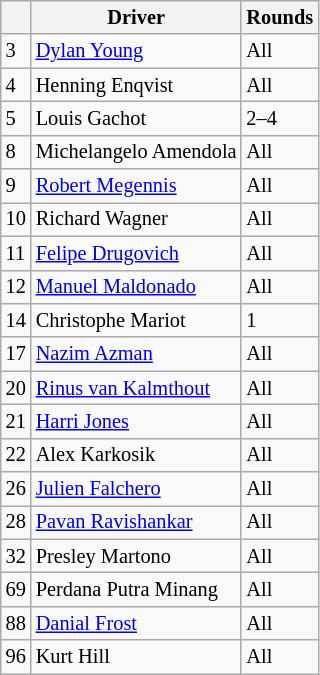<table class="wikitable" style="font-size: 85%">
<tr>
<th></th>
<th>Driver</th>
<th>Rounds</th>
</tr>
<tr>
<td>3</td>
<td> <a href='#'>Dylan Young</a></td>
<td>All</td>
</tr>
<tr>
<td>4</td>
<td> Henning Enqvist</td>
<td>All</td>
</tr>
<tr>
<td>5</td>
<td> Louis Gachot</td>
<td>2–4</td>
</tr>
<tr>
<td>8</td>
<td> Michelangelo Amendola</td>
<td>All</td>
</tr>
<tr>
<td>9</td>
<td> <a href='#'>Robert Megennis</a></td>
<td>All</td>
</tr>
<tr>
<td>10</td>
<td> Richard Wagner</td>
<td>All</td>
</tr>
<tr>
<td>11</td>
<td> <a href='#'>Felipe Drugovich</a></td>
<td>All</td>
</tr>
<tr>
<td>12</td>
<td> <a href='#'>Manuel Maldonado</a></td>
<td>All</td>
</tr>
<tr>
<td>14</td>
<td> Christophe Mariot</td>
<td>1</td>
</tr>
<tr>
<td>17</td>
<td> <a href='#'>Nazim Azman</a></td>
<td>All</td>
</tr>
<tr>
<td>20</td>
<td> <a href='#'>Rinus van Kalmthout</a></td>
<td>All</td>
</tr>
<tr>
<td>21</td>
<td> <a href='#'>Harri Jones</a></td>
<td>All</td>
</tr>
<tr>
<td>22</td>
<td> Alex Karkosik</td>
<td>All</td>
</tr>
<tr>
<td>26</td>
<td> <a href='#'>Julien Falchero</a></td>
<td>All</td>
</tr>
<tr>
<td>28</td>
<td> <a href='#'>Pavan Ravishankar</a></td>
<td>All</td>
</tr>
<tr>
<td>32</td>
<td> Presley Martono</td>
<td>All</td>
</tr>
<tr>
<td>69</td>
<td> Perdana Putra Minang</td>
<td>All</td>
</tr>
<tr>
<td>88</td>
<td> <a href='#'>Danial Frost</a></td>
<td>All</td>
</tr>
<tr>
<td>96</td>
<td> Kurt Hill</td>
<td>All</td>
</tr>
</table>
